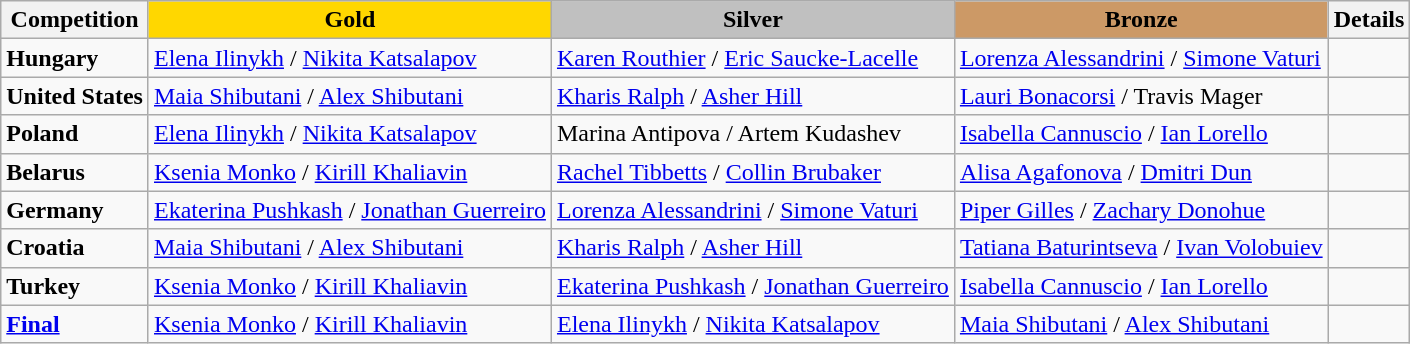<table class="wikitable">
<tr>
<th>Competition</th>
<td align=center bgcolor=gold><strong>Gold</strong></td>
<td align=center bgcolor=silver><strong>Silver</strong></td>
<td align=center bgcolor=cc9966><strong>Bronze</strong></td>
<th>Details</th>
</tr>
<tr>
<td><strong>Hungary</strong></td>
<td> <a href='#'>Elena Ilinykh</a> / <a href='#'>Nikita Katsalapov</a></td>
<td> <a href='#'>Karen Routhier</a> / <a href='#'>Eric Saucke-Lacelle</a></td>
<td> <a href='#'>Lorenza Alessandrini</a> / <a href='#'>Simone Vaturi</a></td>
<td></td>
</tr>
<tr>
<td><strong>United States</strong></td>
<td> <a href='#'>Maia Shibutani</a> / <a href='#'>Alex Shibutani</a></td>
<td> <a href='#'>Kharis Ralph</a> / <a href='#'>Asher Hill</a></td>
<td> <a href='#'>Lauri Bonacorsi</a> / Travis Mager</td>
<td></td>
</tr>
<tr>
<td><strong>Poland</strong></td>
<td> <a href='#'>Elena Ilinykh</a> / <a href='#'>Nikita Katsalapov</a></td>
<td> Marina Antipova / Artem Kudashev</td>
<td> <a href='#'>Isabella Cannuscio</a> / <a href='#'>Ian Lorello</a></td>
<td></td>
</tr>
<tr>
<td><strong>Belarus</strong></td>
<td> <a href='#'>Ksenia Monko</a> / <a href='#'>Kirill Khaliavin</a></td>
<td> <a href='#'>Rachel Tibbetts</a> / <a href='#'>Collin Brubaker</a></td>
<td> <a href='#'>Alisa Agafonova</a> / <a href='#'>Dmitri Dun</a></td>
<td></td>
</tr>
<tr>
<td><strong>Germany</strong></td>
<td> <a href='#'>Ekaterina Pushkash</a> / <a href='#'>Jonathan Guerreiro</a></td>
<td> <a href='#'>Lorenza Alessandrini</a> / <a href='#'>Simone Vaturi</a></td>
<td> <a href='#'>Piper Gilles</a> / <a href='#'>Zachary Donohue</a></td>
<td></td>
</tr>
<tr>
<td><strong>Croatia</strong></td>
<td> <a href='#'>Maia Shibutani</a> / <a href='#'>Alex Shibutani</a></td>
<td> <a href='#'>Kharis Ralph</a> / <a href='#'>Asher Hill</a></td>
<td> <a href='#'>Tatiana Baturintseva</a> / <a href='#'>Ivan Volobuiev</a></td>
<td></td>
</tr>
<tr>
<td><strong>Turkey</strong></td>
<td> <a href='#'>Ksenia Monko</a> / <a href='#'>Kirill Khaliavin</a></td>
<td> <a href='#'>Ekaterina Pushkash</a> / <a href='#'>Jonathan Guerreiro</a></td>
<td> <a href='#'>Isabella Cannuscio</a> / <a href='#'>Ian Lorello</a></td>
<td></td>
</tr>
<tr>
<td><strong><a href='#'>Final</a></strong></td>
<td> <a href='#'>Ksenia Monko</a> / <a href='#'>Kirill Khaliavin</a></td>
<td> <a href='#'>Elena Ilinykh</a> / <a href='#'>Nikita Katsalapov</a></td>
<td> <a href='#'>Maia Shibutani</a> / <a href='#'>Alex Shibutani</a></td>
<td></td>
</tr>
</table>
